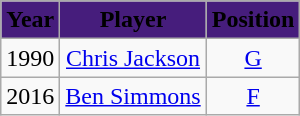<table class="wikitable">
<tr>
<th style="background:#461D7C;" align="center"><span>Year</span></th>
<th style="background:#461D7C;" align="center"><span>Player</span></th>
<th style="background:#461D7C;" align="center"><span>Position</span></th>
</tr>
<tr style="text-align:center;">
<td>1990</td>
<td><a href='#'>Chris Jackson</a></td>
<td><a href='#'>G</a></td>
</tr>
<tr style="text-align:center;">
<td>2016</td>
<td><a href='#'>Ben Simmons</a></td>
<td><a href='#'>F</a></td>
</tr>
</table>
